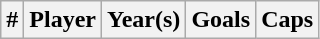<table class="wikitable sortable">
<tr>
<th width =>#</th>
<th width =>Player</th>
<th width =>Year(s)</th>
<th width =>Goals</th>
<th width =>Caps<br></th>
</tr>
</table>
